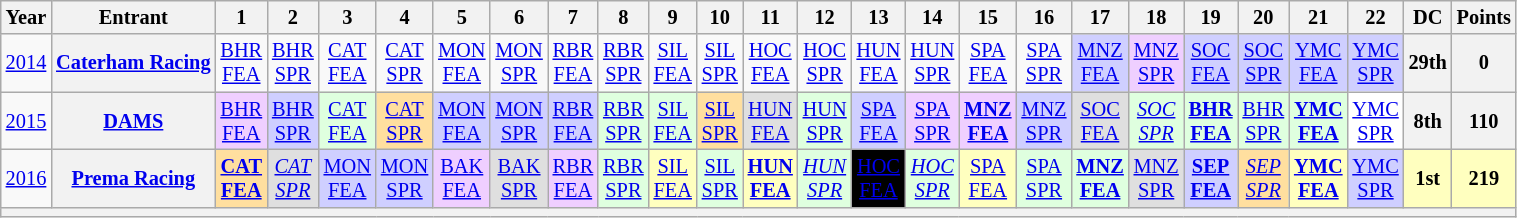<table class="wikitable" style="text-align:center; font-size:85%">
<tr>
<th>Year</th>
<th>Entrant</th>
<th>1</th>
<th>2</th>
<th>3</th>
<th>4</th>
<th>5</th>
<th>6</th>
<th>7</th>
<th>8</th>
<th>9</th>
<th>10</th>
<th>11</th>
<th>12</th>
<th>13</th>
<th>14</th>
<th>15</th>
<th>16</th>
<th>17</th>
<th>18</th>
<th>19</th>
<th>20</th>
<th>21</th>
<th>22</th>
<th>DC</th>
<th>Points</th>
</tr>
<tr>
<td id=2014G><a href='#'>2014</a></td>
<th nowrap><a href='#'>Caterham Racing</a></th>
<td><a href='#'>BHR<br>FEA</a></td>
<td><a href='#'>BHR<br>SPR</a></td>
<td><a href='#'>CAT<br>FEA</a></td>
<td><a href='#'>CAT<br>SPR</a></td>
<td><a href='#'>MON<br>FEA</a></td>
<td><a href='#'>MON<br>SPR</a></td>
<td><a href='#'>RBR<br>FEA</a></td>
<td><a href='#'>RBR<br>SPR</a></td>
<td><a href='#'>SIL<br>FEA</a></td>
<td><a href='#'>SIL<br>SPR</a></td>
<td><a href='#'>HOC<br>FEA</a></td>
<td><a href='#'>HOC<br>SPR</a></td>
<td><a href='#'>HUN<br>FEA</a></td>
<td><a href='#'>HUN<br>SPR</a></td>
<td><a href='#'>SPA<br>FEA</a></td>
<td><a href='#'>SPA<br>SPR</a></td>
<td style="background:#CFCFFF;"><a href='#'>MNZ<br>FEA</a><br></td>
<td style="background:#EFCFFF;"><a href='#'>MNZ<br>SPR</a><br></td>
<td style="background:#CFCFFF;"><a href='#'>SOC<br>FEA</a><br></td>
<td style="background:#CFCFFF;"><a href='#'>SOC<br>SPR</a><br></td>
<td style="background:#CFCFFF;"><a href='#'>YMC<br>FEA</a><br></td>
<td style="background:#CFCFFF;"><a href='#'>YMC<br>SPR</a><br></td>
<th>29th</th>
<th>0</th>
</tr>
<tr>
<td id=2015G><a href='#'>2015</a></td>
<th nowrap><a href='#'>DAMS</a></th>
<td style="background:#EFCFFF;"><a href='#'>BHR<br>FEA</a><br></td>
<td style="background:#CFCFFF;"><a href='#'>BHR<br>SPR</a><br></td>
<td style="background:#DFFFDF;"><a href='#'>CAT<br>FEA</a><br></td>
<td style="background:#FFDF9F;"><a href='#'>CAT<br>SPR</a><br></td>
<td style="background:#CFCFFF;"><a href='#'>MON<br>FEA</a><br></td>
<td style="background:#CFCFFF;"><a href='#'>MON<br>SPR</a><br></td>
<td style="background:#CFCFFF;"><a href='#'>RBR<br>FEA</a><br></td>
<td style="background:#DFFFDF;"><a href='#'>RBR<br>SPR</a><br></td>
<td style="background:#DFFFDF;"><a href='#'>SIL<br>FEA</a><br></td>
<td style="background:#FFDF9F;"><a href='#'>SIL<br>SPR</a><br></td>
<td style="background:#DFDFDF;"><a href='#'>HUN<br>FEA</a><br></td>
<td style="background:#DFFFDF;"><a href='#'>HUN<br>SPR</a><br></td>
<td style="background:#CFCFFF;"><a href='#'>SPA<br>FEA</a><br></td>
<td style="background:#EFCFFF;"><a href='#'>SPA<br>SPR</a><br></td>
<td style="background:#EFCFFF;"><strong><a href='#'>MNZ<br>FEA</a></strong><br></td>
<td style="background:#CFCFFF;"><a href='#'>MNZ<br>SPR</a><br></td>
<td style="background:#DFDFDF;"><a href='#'>SOC<br>FEA</a><br></td>
<td style="background:#DFFFDF;"><em><a href='#'>SOC<br>SPR</a></em><br></td>
<td style="background:#DFFFDF;"><strong><a href='#'>BHR<br>FEA</a></strong><br></td>
<td style="background:#DFFFDF;"><a href='#'>BHR<br>SPR</a><br></td>
<td style="background:#DFFFDF;"><strong><a href='#'>YMC<br>FEA</a></strong><br></td>
<td style="background:#FFFFFF;"><a href='#'>YMC<br>SPR</a><br></td>
<th>8th</th>
<th>110</th>
</tr>
<tr>
<td id=2016G><a href='#'>2016</a></td>
<th nowrap><a href='#'>Prema Racing</a></th>
<td style="background:#FFDF9F;"><strong><a href='#'>CAT<br>FEA</a></strong><br></td>
<td style="background:#DFDFDF;"><em><a href='#'>CAT<br>SPR</a></em><br></td>
<td style="background:#CFCFFF;"><a href='#'>MON<br>FEA</a><br></td>
<td style="background:#CFCFFF;"><a href='#'>MON<br>SPR</a><br></td>
<td style="background:#EFCFFF;"><a href='#'>BAK<br>FEA</a><br></td>
<td style="background:#DFDFDF;"><a href='#'>BAK<br>SPR</a><br></td>
<td style="background:#EFCFFF;"><a href='#'>RBR<br>FEA</a><br></td>
<td style="background:#DFFFDF;"><a href='#'>RBR<br>SPR</a><br></td>
<td style="background:#FFFFBF;"><a href='#'>SIL<br>FEA</a><br></td>
<td style="background:#DFFFDF;"><a href='#'>SIL<br>SPR</a><br></td>
<td style="background:#FFFFBF;"><strong><a href='#'>HUN<br>FEA</a></strong><br></td>
<td style="background:#DFFFDF;"><em><a href='#'>HUN<br>SPR</a></em><br></td>
<td style="background:#000000; color:white"><a href='#'><span>HOC<br>FEA</span></a><br></td>
<td style="background:#DFFFDF;"><em><a href='#'>HOC<br>SPR</a></em><br></td>
<td style="background:#FFFFBF;"><a href='#'>SPA<br>FEA</a><br></td>
<td style="background:#DFFFDF;"><a href='#'>SPA<br>SPR</a><br></td>
<td style="background:#DFFFDF;"><strong><a href='#'>MNZ<br>FEA</a></strong><br></td>
<td style="background:#DFDFDF;"><a href='#'>MNZ<br>SPR</a><br></td>
<td style="background:#CFCFFF;"><strong><a href='#'>SEP<br>FEA</a></strong><br></td>
<td style="background:#FFDF9F;"><em><a href='#'>SEP<br>SPR</a></em><br></td>
<td style="background:#FFFFBF;"><strong><a href='#'>YMC<br>FEA</a></strong><br></td>
<td style="background:#CFCFFF;"><a href='#'>YMC<br>SPR</a><br></td>
<th style="background:#FFFFBF;">1st</th>
<th style="background:#FFFFBF;">219</th>
</tr>
<tr>
<th colspan="26"></th>
</tr>
</table>
